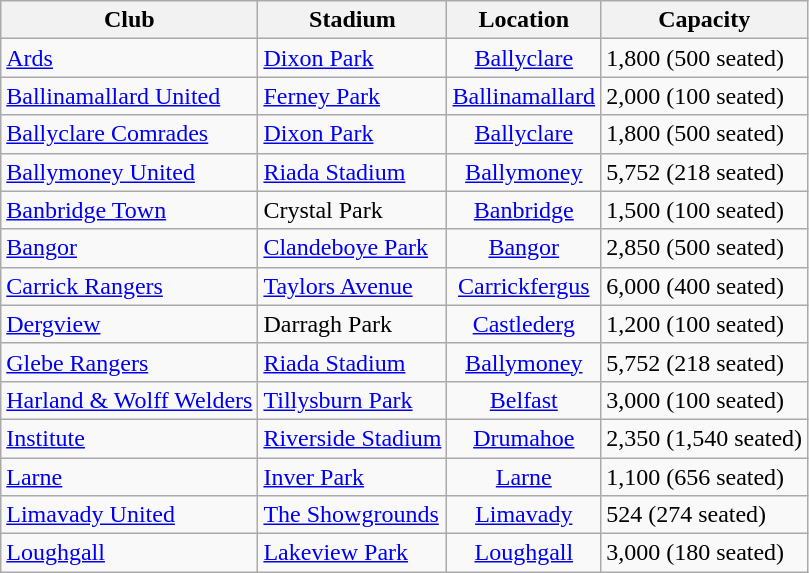<table class="wikitable sortable">
<tr>
<th>Club</th>
<th>Stadium</th>
<th>Location</th>
<th>Capacity</th>
</tr>
<tr>
<td><a href='#'>Ards</a></td>
<td><a href='#'>Dixon Park</a></td>
<td style="text-align:center;"><a href='#'>Ballyclare</a></td>
<td>1,800 (500 seated)</td>
</tr>
<tr>
<td><a href='#'>Ballinamallard United</a></td>
<td><a href='#'>Ferney Park</a></td>
<td style="text-align:center;"><a href='#'>Ballinamallard</a></td>
<td>2,000 (100 seated)</td>
</tr>
<tr>
<td><a href='#'>Ballyclare Comrades</a></td>
<td><a href='#'>Dixon Park</a></td>
<td style="text-align:center;"><a href='#'>Ballyclare</a></td>
<td>1,800 (500 seated)</td>
</tr>
<tr>
<td><a href='#'>Ballymoney United</a></td>
<td><a href='#'>Riada Stadium</a></td>
<td style="text-align:center;"><a href='#'>Ballymoney</a></td>
<td>5,752 (218 seated)</td>
</tr>
<tr>
<td><a href='#'>Banbridge Town</a></td>
<td>Crystal Park</td>
<td style="text-align:center;"><a href='#'>Banbridge</a></td>
<td>1,500 (100 seated)</td>
</tr>
<tr>
<td><a href='#'>Bangor</a></td>
<td><a href='#'>Clandeboye Park</a></td>
<td style="text-align:center;"><a href='#'>Bangor</a></td>
<td>2,850 (500 seated)</td>
</tr>
<tr>
<td><a href='#'>Carrick Rangers</a></td>
<td><a href='#'>Taylors Avenue</a></td>
<td style="text-align:center;"><a href='#'>Carrickfergus</a></td>
<td>6,000 (400 seated)</td>
</tr>
<tr>
<td><a href='#'>Dergview</a></td>
<td>Darragh Park</td>
<td style="text-align:center;"><a href='#'>Castlederg</a></td>
<td>1,200 (100 seated)</td>
</tr>
<tr>
<td><a href='#'>Glebe Rangers</a></td>
<td><a href='#'>Riada Stadium</a></td>
<td style="text-align:center;"><a href='#'>Ballymoney</a></td>
<td>5,752 (218 seated)</td>
</tr>
<tr>
<td><a href='#'>Harland & Wolff Welders</a></td>
<td><a href='#'>Tillysburn Park</a></td>
<td style="text-align:center;"><a href='#'>Belfast</a></td>
<td>3,000 (100 seated)</td>
</tr>
<tr>
<td><a href='#'>Institute</a></td>
<td><a href='#'>Riverside Stadium</a></td>
<td style="text-align:center;"><a href='#'>Drumahoe</a></td>
<td>2,350 (1,540 seated)</td>
</tr>
<tr>
<td><a href='#'>Larne</a></td>
<td><a href='#'>Inver Park</a></td>
<td style="text-align:center;"><a href='#'>Larne</a></td>
<td>1,100 (656 seated)</td>
</tr>
<tr>
<td><a href='#'>Limavady United</a></td>
<td><a href='#'>The Showgrounds</a></td>
<td style="text-align:center;"><a href='#'>Limavady</a></td>
<td>524 (274 seated)</td>
</tr>
<tr>
<td><a href='#'>Loughgall</a></td>
<td><a href='#'>Lakeview Park</a></td>
<td style="text-align:center;"><a href='#'>Loughgall</a></td>
<td>3,000 (180 seated)</td>
</tr>
</table>
